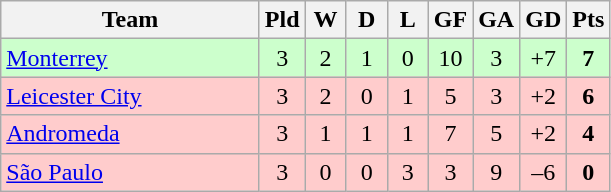<table class="wikitable" style="text-align: center;">
<tr>
<th width=165>Team</th>
<th width=20>Pld</th>
<th width=20>W</th>
<th width=20>D</th>
<th width=20>L</th>
<th width=20>GF</th>
<th width=20>GA</th>
<th width=20>GD</th>
<th width=20>Pts</th>
</tr>
<tr bgcolor=#ccffcc>
<td align=left> <a href='#'>Monterrey</a></td>
<td>3</td>
<td>2</td>
<td>1</td>
<td>0</td>
<td>10</td>
<td>3</td>
<td>+7</td>
<td><strong>7</strong></td>
</tr>
<tr bgcolor=#ffcccc>
<td align=left> <a href='#'>Leicester City</a></td>
<td>3</td>
<td>2</td>
<td>0</td>
<td>1</td>
<td>5</td>
<td>3</td>
<td>+2</td>
<td><strong>6</strong></td>
</tr>
<tr bgcolor=#ffcccc>
<td align=left> <a href='#'>Andromeda</a></td>
<td>3</td>
<td>1</td>
<td>1</td>
<td>1</td>
<td>7</td>
<td>5</td>
<td>+2</td>
<td><strong>4</strong></td>
</tr>
<tr bgcolor=#ffcccc>
<td align=left> <a href='#'>São Paulo</a></td>
<td>3</td>
<td>0</td>
<td>0</td>
<td>3</td>
<td>3</td>
<td>9</td>
<td>–6</td>
<td><strong>0</strong></td>
</tr>
</table>
